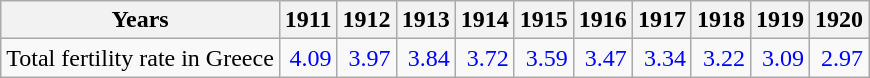<table class="wikitable " style="text-align:right">
<tr>
<th>Years</th>
<th>1911</th>
<th>1912</th>
<th>1913</th>
<th>1914</th>
<th>1915</th>
<th>1916</th>
<th>1917</th>
<th>1918</th>
<th>1919</th>
<th>1920</th>
</tr>
<tr>
<td align="left">Total fertility rate in Greece</td>
<td style="text-align:right; color:blue;">4.09</td>
<td style="text-align:right; color:blue;">3.97</td>
<td style="text-align:right; color:blue;">3.84</td>
<td style="text-align:right; color:blue;">3.72</td>
<td style="text-align:right; color:blue;">3.59</td>
<td style="text-align:right; color:blue;">3.47</td>
<td style="text-align:right; color:blue;">3.34</td>
<td style="text-align:right; color:blue;">3.22</td>
<td style="text-align:right; color:blue;">3.09</td>
<td style="text-align:right; color:blue;">2.97</td>
</tr>
</table>
